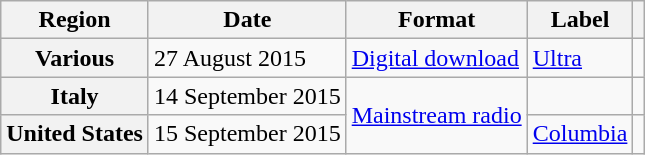<table class="wikitable plainrowheaders">
<tr>
<th>Region</th>
<th>Date</th>
<th>Format</th>
<th>Label</th>
<th></th>
</tr>
<tr>
<th scope="row">Various</th>
<td>27 August 2015</td>
<td><a href='#'>Digital download</a></td>
<td><a href='#'>Ultra</a></td>
</tr>
<tr>
<th scope="row">Italy</th>
<td>14 September 2015</td>
<td rowspan="2"><a href='#'>Mainstream radio</a></td>
<td></td>
<td></td>
</tr>
<tr>
<th scope="row">United States</th>
<td>15 September 2015</td>
<td><a href='#'>Columbia</a></td>
<td></td>
</tr>
</table>
